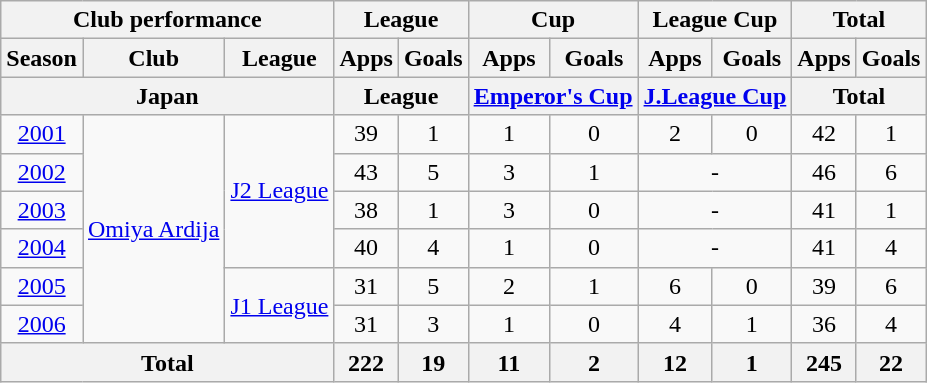<table class="wikitable" style="text-align:center;">
<tr>
<th colspan=3>Club performance</th>
<th colspan=2>League</th>
<th colspan=2>Cup</th>
<th colspan=2>League Cup</th>
<th colspan=2>Total</th>
</tr>
<tr>
<th>Season</th>
<th>Club</th>
<th>League</th>
<th>Apps</th>
<th>Goals</th>
<th>Apps</th>
<th>Goals</th>
<th>Apps</th>
<th>Goals</th>
<th>Apps</th>
<th>Goals</th>
</tr>
<tr>
<th colspan=3>Japan</th>
<th colspan=2>League</th>
<th colspan=2><a href='#'>Emperor's Cup</a></th>
<th colspan=2><a href='#'>J.League Cup</a></th>
<th colspan=2>Total</th>
</tr>
<tr>
<td><a href='#'>2001</a></td>
<td rowspan=6><a href='#'>Omiya Ardija</a></td>
<td rowspan=4><a href='#'>J2 League</a></td>
<td>39</td>
<td>1</td>
<td>1</td>
<td>0</td>
<td>2</td>
<td>0</td>
<td>42</td>
<td>1</td>
</tr>
<tr>
<td><a href='#'>2002</a></td>
<td>43</td>
<td>5</td>
<td>3</td>
<td>1</td>
<td colspan=2>-</td>
<td>46</td>
<td>6</td>
</tr>
<tr>
<td><a href='#'>2003</a></td>
<td>38</td>
<td>1</td>
<td>3</td>
<td>0</td>
<td colspan=2>-</td>
<td>41</td>
<td>1</td>
</tr>
<tr>
<td><a href='#'>2004</a></td>
<td>40</td>
<td>4</td>
<td>1</td>
<td>0</td>
<td colspan=2>-</td>
<td>41</td>
<td>4</td>
</tr>
<tr>
<td><a href='#'>2005</a></td>
<td rowspan=2><a href='#'>J1 League</a></td>
<td>31</td>
<td>5</td>
<td>2</td>
<td>1</td>
<td>6</td>
<td>0</td>
<td>39</td>
<td>6</td>
</tr>
<tr>
<td><a href='#'>2006</a></td>
<td>31</td>
<td>3</td>
<td>1</td>
<td>0</td>
<td>4</td>
<td>1</td>
<td>36</td>
<td>4</td>
</tr>
<tr>
<th colspan=3>Total</th>
<th>222</th>
<th>19</th>
<th>11</th>
<th>2</th>
<th>12</th>
<th>1</th>
<th>245</th>
<th>22</th>
</tr>
</table>
